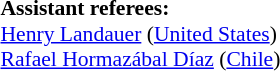<table width=50% style="font-size: 90%">
<tr>
<td><br><br>
<strong>Assistant referees:</strong>
<br><a href='#'>Henry Landauer</a> (<a href='#'>United States</a>)
<br><a href='#'>Rafael Hormazábal Díaz</a> (<a href='#'>Chile</a>)</td>
</tr>
</table>
